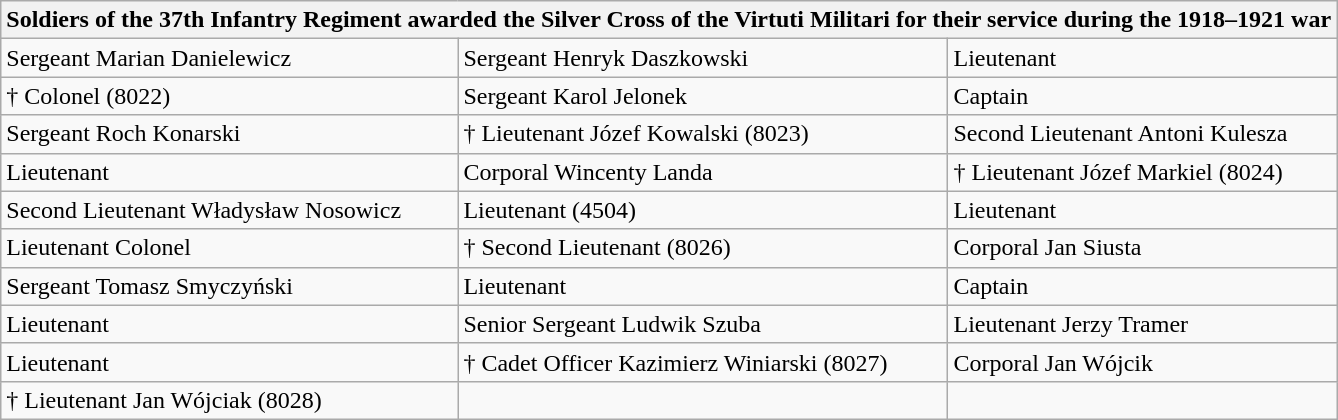<table class="wikitable">
<tr>
<th colspan="3">Soldiers of the 37th Infantry Regiment awarded the Silver Cross of the Virtuti Militari for their service during the 1918–1921 war</th>
</tr>
<tr>
<td>Sergeant Marian Danielewicz</td>
<td>Sergeant Henryk Daszkowski</td>
<td>Lieutenant </td>
</tr>
<tr>
<td>† Colonel  (8022)</td>
<td>Sergeant Karol Jelonek</td>
<td>Captain </td>
</tr>
<tr>
<td>Sergeant Roch Konarski</td>
<td>† Lieutenant Józef Kowalski (8023)</td>
<td>Second Lieutenant Antoni Kulesza</td>
</tr>
<tr>
<td>Lieutenant </td>
<td>Corporal Wincenty Landa</td>
<td>† Lieutenant Józef Markiel (8024)</td>
</tr>
<tr>
<td>Second Lieutenant Władysław Nosowicz</td>
<td>Lieutenant  (4504)</td>
<td>Lieutenant </td>
</tr>
<tr>
<td>Lieutenant Colonel </td>
<td>† Second Lieutenant  (8026)</td>
<td>Corporal Jan Siusta</td>
</tr>
<tr>
<td>Sergeant Tomasz Smyczyński</td>
<td>Lieutenant </td>
<td>Captain </td>
</tr>
<tr>
<td>Lieutenant </td>
<td>Senior Sergeant Ludwik Szuba</td>
<td>Lieutenant Jerzy Tramer</td>
</tr>
<tr>
<td>Lieutenant </td>
<td>† Cadet Officer Kazimierz Winiarski (8027)</td>
<td>Corporal Jan Wójcik</td>
</tr>
<tr>
<td>† Lieutenant Jan Wójciak (8028)</td>
<td></td>
<td></td>
</tr>
</table>
